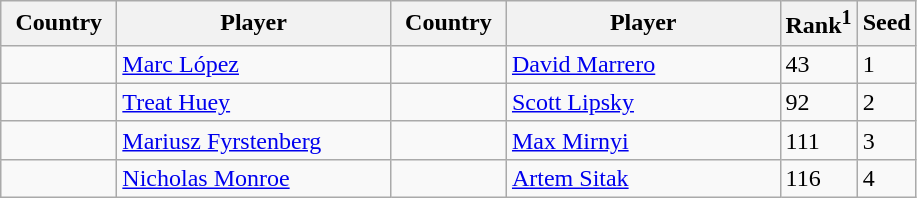<table class="sortable wikitable">
<tr>
<th width="70">Country</th>
<th width="175">Player</th>
<th width="70">Country</th>
<th width="175">Player</th>
<th>Rank<sup>1</sup></th>
<th>Seed</th>
</tr>
<tr>
<td></td>
<td><a href='#'>Marc López</a></td>
<td></td>
<td><a href='#'>David Marrero</a></td>
<td>43</td>
<td>1</td>
</tr>
<tr>
<td></td>
<td><a href='#'>Treat Huey</a></td>
<td></td>
<td><a href='#'>Scott Lipsky</a></td>
<td>92</td>
<td>2</td>
</tr>
<tr>
<td></td>
<td><a href='#'>Mariusz Fyrstenberg</a></td>
<td></td>
<td><a href='#'>Max Mirnyi</a></td>
<td>111</td>
<td>3</td>
</tr>
<tr>
<td></td>
<td><a href='#'>Nicholas Monroe</a></td>
<td></td>
<td><a href='#'>Artem Sitak</a></td>
<td>116</td>
<td>4</td>
</tr>
</table>
